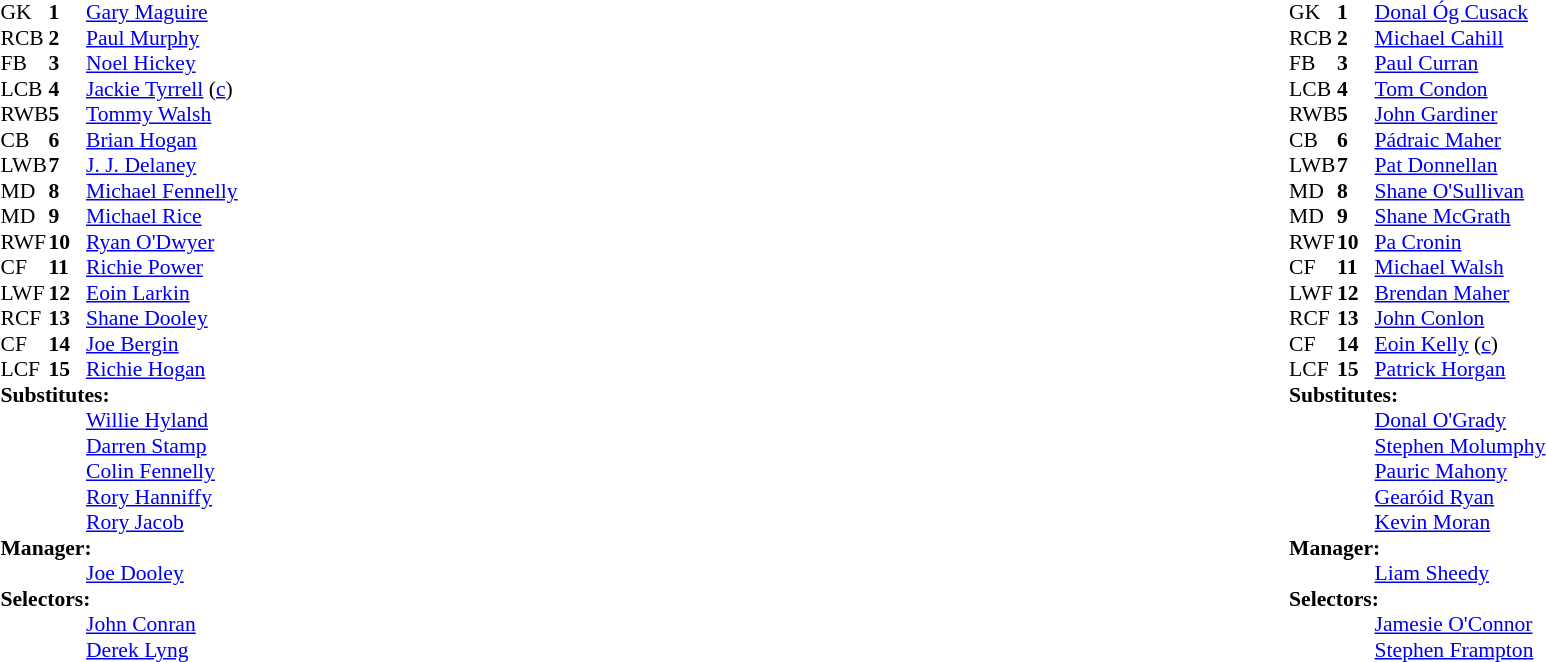<table width="100%">
<tr>
<td valign="top" width="50%"><br><table style="font-size: 90%" cellspacing="0" cellpadding="0">
<tr>
<th width="25"></th>
<th width="25"></th>
</tr>
<tr>
<td>GK</td>
<td><strong>1</strong></td>
<td><a href='#'>Gary Maguire</a></td>
</tr>
<tr>
<td>RCB</td>
<td><strong>2</strong></td>
<td><a href='#'>Paul Murphy</a></td>
</tr>
<tr>
<td>FB</td>
<td><strong>3</strong></td>
<td><a href='#'>Noel Hickey</a></td>
<td></td>
<td></td>
</tr>
<tr>
<td>LCB</td>
<td><strong>4</strong></td>
<td><a href='#'>Jackie Tyrrell</a> (<a href='#'>c</a>)</td>
</tr>
<tr>
<td>RWB</td>
<td><strong>5</strong></td>
<td><a href='#'>Tommy Walsh</a></td>
</tr>
<tr>
<td>CB</td>
<td><strong>6</strong></td>
<td><a href='#'>Brian Hogan</a></td>
<td></td>
<td></td>
</tr>
<tr>
<td>LWB</td>
<td><strong>7</strong></td>
<td><a href='#'>J. J. Delaney</a></td>
<td></td>
<td></td>
</tr>
<tr>
<td>MD</td>
<td><strong>8</strong></td>
<td><a href='#'>Michael Fennelly</a></td>
<td></td>
<td></td>
</tr>
<tr>
<td>MD</td>
<td><strong>9</strong></td>
<td><a href='#'>Michael Rice</a></td>
</tr>
<tr>
<td>RWF</td>
<td><strong>10</strong></td>
<td><a href='#'>Ryan O'Dwyer</a></td>
<td></td>
<td></td>
</tr>
<tr>
<td>CF</td>
<td><strong>11</strong></td>
<td><a href='#'>Richie Power</a></td>
<td></td>
<td></td>
</tr>
<tr>
<td>LWF</td>
<td><strong>12</strong></td>
<td><a href='#'>Eoin Larkin</a></td>
</tr>
<tr>
<td>RCF</td>
<td><strong>13</strong></td>
<td><a href='#'>Shane Dooley</a></td>
<td></td>
<td></td>
</tr>
<tr>
<td>CF</td>
<td><strong>14</strong></td>
<td><a href='#'>Joe Bergin</a></td>
<td></td>
<td></td>
</tr>
<tr>
<td>LCF</td>
<td><strong>15</strong></td>
<td><a href='#'>Richie Hogan</a></td>
<td></td>
<td></td>
</tr>
<tr>
<td colspan=3><strong>Substitutes:</strong></td>
</tr>
<tr>
<td></td>
<td></td>
<td><a href='#'>Willie Hyland</a></td>
<td></td>
<td></td>
</tr>
<tr>
<td></td>
<td></td>
<td><a href='#'>Darren Stamp</a></td>
<td></td>
<td></td>
</tr>
<tr>
<td></td>
<td></td>
<td><a href='#'>Colin Fennelly</a></td>
<td></td>
<td></td>
</tr>
<tr>
<td></td>
<td></td>
<td><a href='#'>Rory Hanniffy</a></td>
<td></td>
<td></td>
</tr>
<tr>
<td></td>
<td></td>
<td><a href='#'>Rory Jacob</a></td>
<td></td>
<td></td>
</tr>
<tr>
<td colspan=3><strong>Manager:</strong></td>
</tr>
<tr>
<td></td>
<td></td>
<td><a href='#'>Joe Dooley</a></td>
</tr>
<tr>
<td colspan=3><strong>Selectors:</strong></td>
</tr>
<tr>
<td></td>
<td></td>
<td><a href='#'>John Conran</a></td>
</tr>
<tr>
<td></td>
<td></td>
<td><a href='#'>Derek Lyng</a></td>
</tr>
</table>
</td>
<td valign="top" width="50%"><br><table style="font-size: 90%" cellspacing="0" cellpadding="0"  align="center">
<tr>
<th width="25"></th>
<th width="25"></th>
</tr>
<tr>
<td>GK</td>
<td><strong>1</strong></td>
<td><a href='#'>Donal Óg Cusack</a></td>
</tr>
<tr>
<td>RCB</td>
<td><strong>2</strong></td>
<td><a href='#'>Michael Cahill</a></td>
</tr>
<tr>
<td>FB</td>
<td><strong>3</strong></td>
<td><a href='#'>Paul Curran</a></td>
<td></td>
<td></td>
</tr>
<tr>
<td>LCB</td>
<td><strong>4</strong></td>
<td><a href='#'>Tom Condon</a></td>
</tr>
<tr>
<td>RWB</td>
<td><strong>5</strong></td>
<td><a href='#'>John Gardiner</a></td>
<td></td>
<td></td>
</tr>
<tr>
<td>CB</td>
<td><strong>6</strong></td>
<td><a href='#'>Pádraic Maher</a></td>
</tr>
<tr>
<td>LWB</td>
<td><strong>7</strong></td>
<td><a href='#'>Pat Donnellan</a></td>
</tr>
<tr>
<td>MD</td>
<td><strong>8</strong></td>
<td><a href='#'>Shane O'Sullivan</a></td>
</tr>
<tr>
<td>MD</td>
<td><strong>9</strong></td>
<td><a href='#'>Shane McGrath</a></td>
<td></td>
<td></td>
</tr>
<tr>
<td>RWF</td>
<td><strong>10</strong></td>
<td><a href='#'>Pa Cronin</a></td>
<td></td>
<td></td>
</tr>
<tr>
<td>CF</td>
<td><strong>11</strong></td>
<td><a href='#'>Michael Walsh</a></td>
<td></td>
<td></td>
</tr>
<tr>
<td>LWF</td>
<td><strong>12</strong></td>
<td><a href='#'>Brendan Maher</a></td>
</tr>
<tr>
<td>RCF</td>
<td><strong>13</strong></td>
<td><a href='#'>John Conlon</a></td>
</tr>
<tr>
<td>CF</td>
<td><strong>14</strong></td>
<td><a href='#'>Eoin Kelly</a> (<a href='#'>c</a>)</td>
<td></td>
<td></td>
</tr>
<tr>
<td>LCF</td>
<td><strong>15</strong></td>
<td><a href='#'>Patrick Horgan</a></td>
<td></td>
<td></td>
</tr>
<tr>
<td colspan=3><strong>Substitutes:</strong></td>
</tr>
<tr>
<td></td>
<td></td>
<td><a href='#'>Donal O'Grady</a></td>
<td></td>
<td></td>
</tr>
<tr>
<td></td>
<td></td>
<td><a href='#'>Stephen Molumphy</a></td>
<td></td>
<td></td>
</tr>
<tr>
<td></td>
<td></td>
<td><a href='#'>Pauric Mahony</a></td>
<td></td>
<td></td>
</tr>
<tr>
<td></td>
<td></td>
<td><a href='#'>Gearóid Ryan</a></td>
<td></td>
<td></td>
</tr>
<tr>
<td></td>
<td></td>
<td><a href='#'>Kevin Moran</a></td>
<td></td>
<td></td>
</tr>
<tr>
<td colspan=3><strong>Manager:</strong></td>
</tr>
<tr>
<td></td>
<td></td>
<td><a href='#'>Liam Sheedy</a></td>
</tr>
<tr>
<td colspan=3><strong>Selectors:</strong></td>
</tr>
<tr>
<td></td>
<td></td>
<td><a href='#'>Jamesie O'Connor</a></td>
</tr>
<tr>
<td></td>
<td></td>
<td><a href='#'>Stephen Frampton</a></td>
</tr>
</table>
</td>
</tr>
</table>
